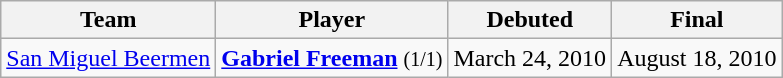<table class=wikitable>
<tr>
<th>Team</th>
<th>Player</th>
<th>Debuted</th>
<th>Final</th>
</tr>
<tr>
<td><a href='#'>San Miguel Beermen</a></td>
<td><strong><a href='#'>Gabriel Freeman</a></strong> <small>(1/1)</small></td>
<td>March 24, 2010</td>
<td>August 18, 2010</td>
</tr>
</table>
